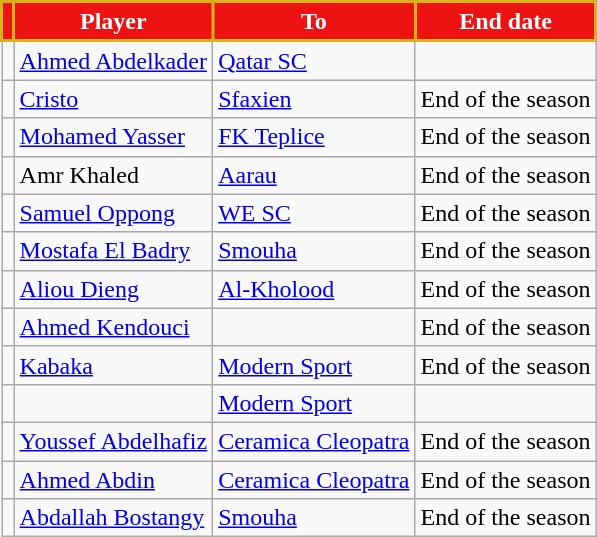<table class="wikitable" style="text-align:center;">
<tr>
<th style="color:#FFFFFF; background:#ed1313; border:2px solid #D8B31B;"></th>
<th style="color:#FFFFFF; background:#ed1313; border:2px solid #D8B31B;">Player</th>
<th style="color:#FFFFFF; background:#ed1313; border:2px solid #D8B31B;">To</th>
<th style="color:#FFFFFF; background:#ed1313; border:2px solid #D8B31B;">End date</th>
</tr>
<tr>
<td align=center></td>
<td align=left> <a href='#'>Ahmed Abdelkader</a></td>
<td align=left> <a href='#'>Qatar SC</a></td>
<td></td>
</tr>
<tr>
<td align=center></td>
<td align=left> <a href='#'>Cristo</a></td>
<td align=left> <a href='#'>Sfaxien</a></td>
<td>End of the season</td>
</tr>
<tr>
<td align=center></td>
<td align=left> <a href='#'>Mohamed Yasser</a></td>
<td align=left> <a href='#'>FK Teplice</a></td>
<td>End of the season</td>
</tr>
<tr>
<td align=center></td>
<td align=left> Amr Khaled</td>
<td align=left> <a href='#'>Aarau</a></td>
<td>End of the season</td>
</tr>
<tr>
<td align=center></td>
<td align=left> <a href='#'>Samuel Oppong</a></td>
<td align=left> <a href='#'>WE SC</a></td>
<td>End of the season</td>
</tr>
<tr>
<td align=center></td>
<td align=left> <a href='#'>Mostafa El Badry</a></td>
<td align=left> <a href='#'>Smouha</a></td>
<td>End of the season</td>
</tr>
<tr>
<td align=center></td>
<td align=left> <a href='#'>Aliou Dieng</a></td>
<td align=left> <a href='#'>Al-Kholood</a></td>
<td>End of the season</td>
</tr>
<tr>
<td align=center></td>
<td align=left> <a href='#'>Ahmed Kendouci</a></td>
<td align=left></td>
<td>End of the season</td>
</tr>
<tr>
<td align=center></td>
<td align=left> <a href='#'>Kabaka</a></td>
<td align=left> <a href='#'>Modern Sport</a></td>
<td>End of the season</td>
</tr>
<tr>
<td align=center></td>
<td align=left></td>
<td align=left> <a href='#'>Modern Sport</a></td>
<td></td>
</tr>
<tr>
<td align=center></td>
<td align=left> <a href='#'>Youssef Abdelhafiz</a></td>
<td align=left> <a href='#'>Ceramica Cleopatra</a></td>
<td>End of the season</td>
</tr>
<tr>
<td align=center></td>
<td align=left> <a href='#'>Ahmed Abdin</a></td>
<td align=left> <a href='#'>Ceramica Cleopatra</a></td>
<td>End of the season</td>
</tr>
<tr>
<td align=center></td>
<td align=left> <a href='#'>Abdallah Bostangy</a></td>
<td align=left> <a href='#'>Smouha</a></td>
<td>End of the season</td>
</tr>
</table>
